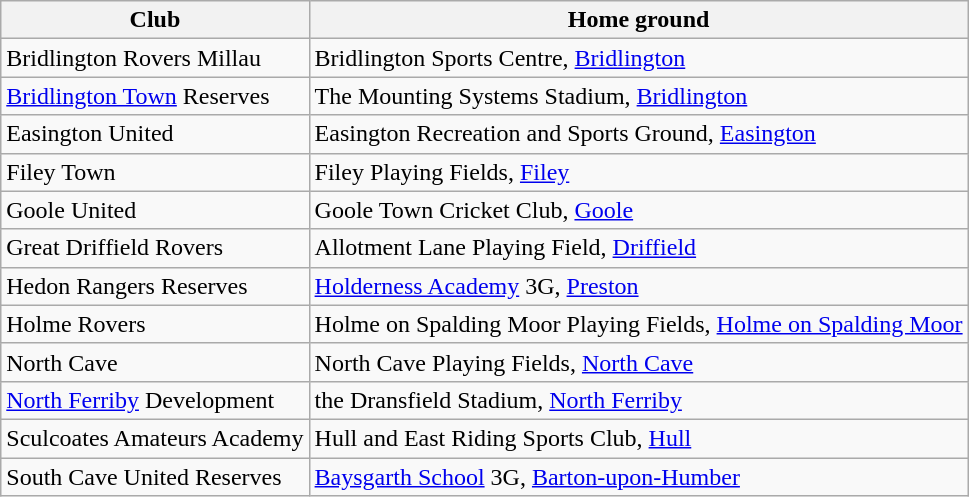<table class="wikitable" border="1">
<tr>
<th>Club</th>
<th>Home ground</th>
</tr>
<tr>
<td>Bridlington Rovers Millau</td>
<td>Bridlington Sports Centre, <a href='#'>Bridlington</a></td>
</tr>
<tr>
<td><a href='#'>Bridlington Town</a> Reserves</td>
<td>The Mounting Systems Stadium, <a href='#'>Bridlington</a></td>
</tr>
<tr>
<td>Easington United</td>
<td>Easington Recreation and Sports Ground, <a href='#'>Easington</a></td>
</tr>
<tr>
<td>Filey Town</td>
<td>Filey Playing Fields, <a href='#'>Filey</a></td>
</tr>
<tr>
<td>Goole United</td>
<td>Goole Town Cricket Club, <a href='#'>Goole</a></td>
</tr>
<tr>
<td>Great Driffield Rovers</td>
<td>Allotment Lane Playing Field, <a href='#'>Driffield</a></td>
</tr>
<tr>
<td>Hedon Rangers Reserves</td>
<td><a href='#'>Holderness Academy</a> 3G, <a href='#'>Preston</a></td>
</tr>
<tr>
<td>Holme Rovers</td>
<td>Holme on Spalding Moor Playing Fields, <a href='#'>Holme on Spalding Moor</a></td>
</tr>
<tr>
<td>North Cave</td>
<td>North Cave Playing Fields, <a href='#'>North Cave</a></td>
</tr>
<tr>
<td><a href='#'>North Ferriby</a> Development</td>
<td>the Dransfield Stadium, <a href='#'>North Ferriby</a></td>
</tr>
<tr>
<td>Sculcoates Amateurs Academy</td>
<td>Hull and East Riding Sports Club, <a href='#'>Hull</a></td>
</tr>
<tr>
<td>South Cave United Reserves</td>
<td><a href='#'>Baysgarth School</a> 3G, <a href='#'>Barton-upon-Humber</a></td>
</tr>
</table>
